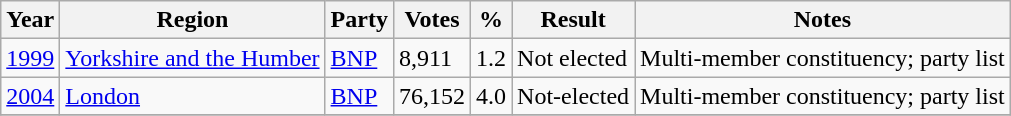<table class="wikitable">
<tr>
<th>Year</th>
<th>Region</th>
<th>Party</th>
<th>Votes</th>
<th>%</th>
<th>Result</th>
<th>Notes</th>
</tr>
<tr>
<td><a href='#'>1999</a></td>
<td><a href='#'>Yorkshire and the Humber</a></td>
<td><a href='#'>BNP</a></td>
<td>8,911</td>
<td>1.2</td>
<td>Not elected</td>
<td>Multi-member constituency; party list</td>
</tr>
<tr>
<td><a href='#'>2004</a></td>
<td><a href='#'>London</a></td>
<td><a href='#'>BNP</a></td>
<td>76,152</td>
<td>4.0</td>
<td>Not-elected</td>
<td>Multi-member constituency; party list</td>
</tr>
<tr>
</tr>
</table>
